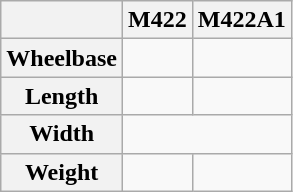<table class="wikitable">
<tr>
<th></th>
<th>M422</th>
<th>M422A1</th>
</tr>
<tr>
<th>Wheelbase</th>
<td></td>
<td></td>
</tr>
<tr>
<th>Length</th>
<td></td>
<td></td>
</tr>
<tr>
<th>Width</th>
<td colspan="3" style="text-align:center;"></td>
</tr>
<tr>
<th>Weight</th>
<td></td>
<td></td>
</tr>
</table>
